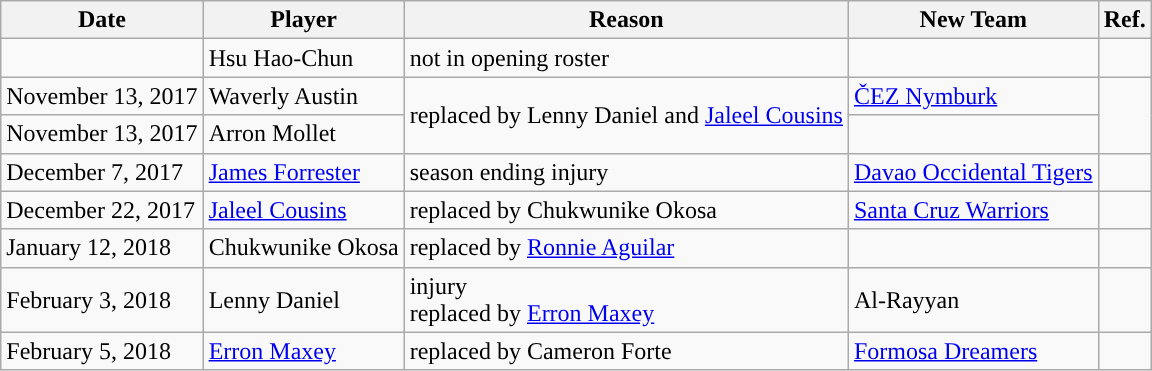<table class="wikitable sortable sortable" style="text-align: left">
<tr>
<th>Date</th>
<th>Player</th>
<th>Reason</th>
<th>New Team</th>
<th>Ref.</th>
</tr>
<tr>
<td></td>
<td>Hsu Hao-Chun</td>
<td>not in opening roster</td>
<td></td>
<td></td>
</tr>
<tr>
<td>November 13, 2017</td>
<td>Waverly Austin</td>
<td rowspan=2>replaced by Lenny Daniel and <a href='#'>Jaleel Cousins</a></td>
<td><a href='#'>ČEZ Nymburk</a></td>
<td rowspan=2></td>
</tr>
<tr>
<td>November 13, 2017</td>
<td>Arron Mollet</td>
<td></td>
</tr>
<tr>
<td>December 7, 2017</td>
<td><a href='#'>James Forrester</a></td>
<td>season ending injury</td>
<td><a href='#'>Davao Occidental Tigers</a></td>
<td></td>
</tr>
<tr>
<td>December 22, 2017</td>
<td><a href='#'>Jaleel Cousins</a></td>
<td>replaced by Chukwunike Okosa</td>
<td><a href='#'>Santa Cruz Warriors</a></td>
<td></td>
</tr>
<tr>
<td>January 12, 2018</td>
<td>Chukwunike Okosa</td>
<td>replaced by <a href='#'>Ronnie Aguilar</a></td>
<td></td>
<td></td>
</tr>
<tr>
<td>February 3, 2018</td>
<td>Lenny Daniel</td>
<td>injury<br>replaced by <a href='#'>Erron Maxey</a></td>
<td>Al-Rayyan</td>
<td></td>
</tr>
<tr>
<td>February 5, 2018</td>
<td><a href='#'>Erron Maxey</a></td>
<td>replaced by Cameron Forte</td>
<td><a href='#'>Formosa Dreamers</a></td>
<td></td>
</tr>
</table>
